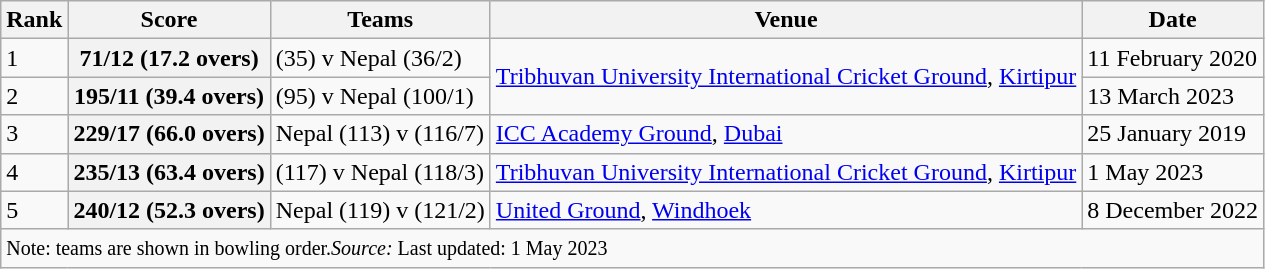<table class="wikitable">
<tr>
<th>Rank</th>
<th>Score</th>
<th>Teams</th>
<th>Venue</th>
<th>Date</th>
</tr>
<tr>
<td>1</td>
<th>71/12 (17.2 overs)</th>
<td> (35) v Nepal (36/2)</td>
<td rowspan=2><a href='#'>Tribhuvan University International Cricket Ground</a>, <a href='#'>Kirtipur</a></td>
<td>11 February 2020</td>
</tr>
<tr>
<td>2</td>
<th>195/11 (39.4 overs)</th>
<td> (95) v Nepal (100/1)</td>
<td>13 March 2023</td>
</tr>
<tr>
<td>3</td>
<th>229/17 (66.0 overs)</th>
<td>Nepal (113) v  (116/7)</td>
<td><a href='#'>ICC Academy Ground</a>, <a href='#'>Dubai</a></td>
<td>25 January 2019</td>
</tr>
<tr>
<td>4</td>
<th>235/13 (63.4 overs)</th>
<td> (117) v Nepal (118/3)</td>
<td><a href='#'>Tribhuvan University International Cricket Ground</a>, <a href='#'>Kirtipur</a></td>
<td>1 May 2023</td>
</tr>
<tr>
<td>5</td>
<th>240/12 (52.3 overs)</th>
<td>Nepal (119) v  (121/2)</td>
<td><a href='#'>United Ground</a>, <a href='#'>Windhoek</a></td>
<td>8 December 2022</td>
</tr>
<tr>
<td colspan="5"><small>Note: teams are shown in bowling order.</small><small><em>Source: </em> Last updated: 1 May 2023</small></td>
</tr>
</table>
